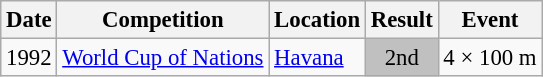<table class="wikitable" style="border-collapse: collapse; font-size: 95%; margin-bottom: 10px;">
<tr>
<th scope="col">Date</th>
<th scope="col">Competition</th>
<th scope="col">Location</th>
<th scope="col">Result</th>
<th scope="col">Event</th>
</tr>
<tr>
<td>1992</td>
<td><a href='#'>World Cup of Nations</a></td>
<td><a href='#'>Havana</a></td>
<td align="center" bgcolor="silver">2nd</td>
<td>4 × 100 m</td>
</tr>
</table>
